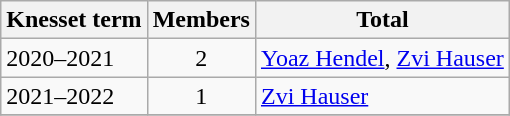<table class="wikitable">
<tr>
<th>Knesset term</th>
<th>Members</th>
<th>Total</th>
</tr>
<tr>
<td>2020–2021</td>
<td align=center>2</td>
<td><a href='#'>Yoaz Hendel</a>, <a href='#'>Zvi Hauser</a></td>
</tr>
<tr>
<td>2021–2022</td>
<td align=center>1</td>
<td><a href='#'>Zvi Hauser</a></td>
</tr>
<tr>
</tr>
</table>
